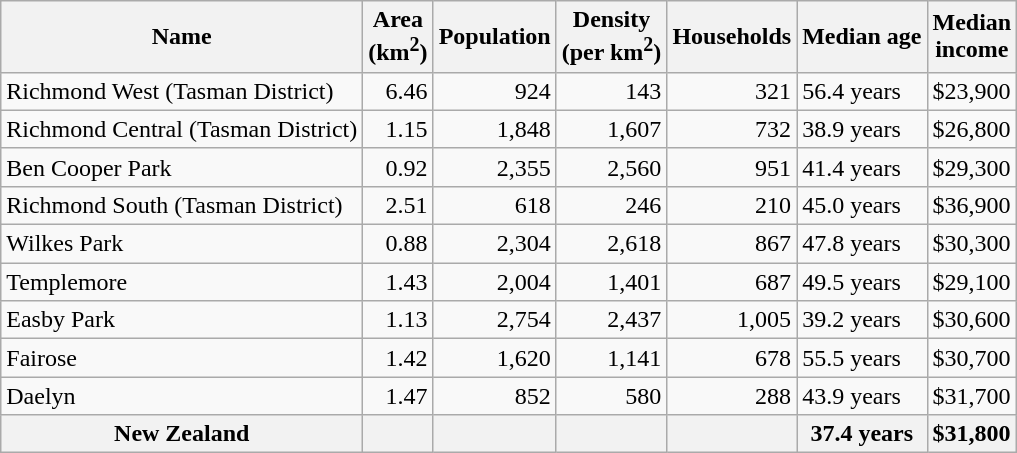<table class="wikitable">
<tr>
<th>Name</th>
<th>Area<br>(km<sup>2</sup>)</th>
<th>Population</th>
<th>Density<br>(per km<sup>2</sup>)</th>
<th>Households</th>
<th>Median age</th>
<th>Median<br>income</th>
</tr>
<tr>
<td>Richmond West (Tasman District)</td>
<td style="text-align:right;">6.46</td>
<td style="text-align:right;">924</td>
<td style="text-align:right;">143</td>
<td style="text-align:right;">321</td>
<td>56.4 years</td>
<td>$23,900</td>
</tr>
<tr>
<td>Richmond Central (Tasman District)</td>
<td style="text-align:right;">1.15</td>
<td style="text-align:right;">1,848</td>
<td style="text-align:right;">1,607</td>
<td style="text-align:right;">732</td>
<td>38.9 years</td>
<td>$26,800</td>
</tr>
<tr>
<td>Ben Cooper Park</td>
<td style="text-align:right;">0.92</td>
<td style="text-align:right;">2,355</td>
<td style="text-align:right;">2,560</td>
<td style="text-align:right;">951</td>
<td>41.4 years</td>
<td>$29,300</td>
</tr>
<tr>
<td>Richmond South (Tasman District)</td>
<td style="text-align:right;">2.51</td>
<td style="text-align:right;">618</td>
<td style="text-align:right;">246</td>
<td style="text-align:right;">210</td>
<td>45.0 years</td>
<td>$36,900</td>
</tr>
<tr>
<td>Wilkes Park</td>
<td style="text-align:right;">0.88</td>
<td style="text-align:right;">2,304</td>
<td style="text-align:right;">2,618</td>
<td style="text-align:right;">867</td>
<td>47.8 years</td>
<td>$30,300</td>
</tr>
<tr>
<td>Templemore</td>
<td style="text-align:right;">1.43</td>
<td style="text-align:right;">2,004</td>
<td style="text-align:right;">1,401</td>
<td style="text-align:right;">687</td>
<td>49.5 years</td>
<td>$29,100</td>
</tr>
<tr>
<td>Easby Park</td>
<td style="text-align:right;">1.13</td>
<td style="text-align:right;">2,754</td>
<td style="text-align:right;">2,437</td>
<td style="text-align:right;">1,005</td>
<td>39.2 years</td>
<td>$30,600</td>
</tr>
<tr>
<td>Fairose</td>
<td style="text-align:right;">1.42</td>
<td style="text-align:right;">1,620</td>
<td style="text-align:right;">1,141</td>
<td style="text-align:right;">678</td>
<td>55.5 years</td>
<td>$30,700</td>
</tr>
<tr>
<td>Daelyn</td>
<td style="text-align:right;">1.47</td>
<td style="text-align:right;">852</td>
<td style="text-align:right;">580</td>
<td style="text-align:right;">288</td>
<td>43.9 years</td>
<td>$31,700</td>
</tr>
<tr>
<th>New Zealand</th>
<th></th>
<th></th>
<th></th>
<th></th>
<th>37.4 years</th>
<th style="text-align:left;">$31,800</th>
</tr>
</table>
